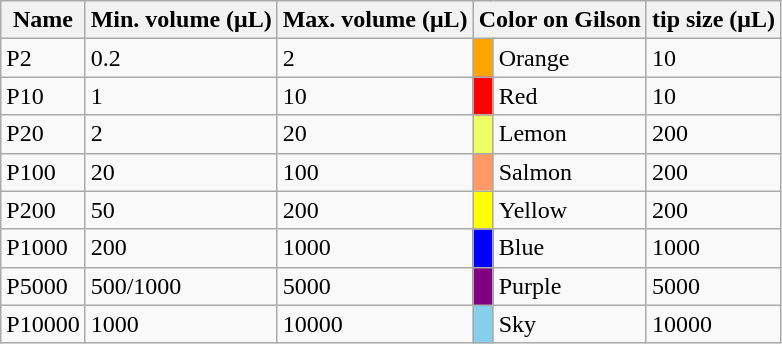<table class="wikitable" border="1">
<tr>
<th>Name</th>
<th>Min. volume (μL)</th>
<th>Max. volume (μL)</th>
<th colspan=2>Color on Gilson</th>
<th>tip size (μL)</th>
</tr>
<tr>
<td>P2</td>
<td>0.2</td>
<td>2</td>
<td bgcolor=orange></td>
<td>Orange</td>
<td>10</td>
</tr>
<tr>
<td>P10</td>
<td>1</td>
<td>10</td>
<td bgcolor=red></td>
<td>Red</td>
<td>10</td>
</tr>
<tr>
<td>P20</td>
<td>2</td>
<td>20</td>
<td bgcolor=#eeff66></td>
<td>Lemon</td>
<td>200</td>
</tr>
<tr>
<td>P100</td>
<td>20</td>
<td>100</td>
<td bgcolor=#ff9966></td>
<td>Salmon</td>
<td>200</td>
</tr>
<tr>
<td>P200</td>
<td>50</td>
<td>200</td>
<td bgcolor=yellow></td>
<td>Yellow</td>
<td>200</td>
</tr>
<tr>
<td>P1000</td>
<td>200</td>
<td>1000</td>
<td bgcolor=blue></td>
<td>Blue</td>
<td>1000</td>
</tr>
<tr>
<td>P5000</td>
<td>500/1000</td>
<td>5000</td>
<td bgcolor=purple></td>
<td>Purple</td>
<td>5000</td>
</tr>
<tr>
<td>P10000</td>
<td>1000</td>
<td>10000</td>
<td bgcolor=skyblue></td>
<td>Sky</td>
<td>10000</td>
</tr>
</table>
